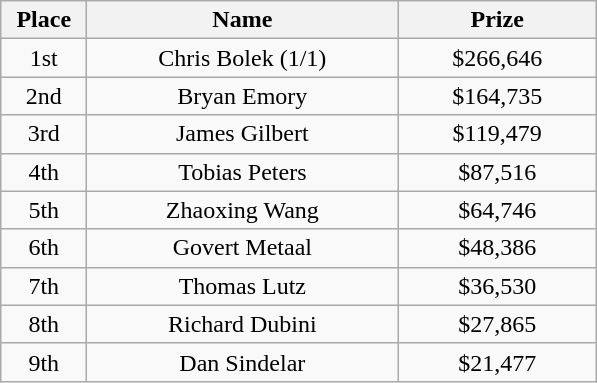<table class="wikitable">
<tr>
<th width="50">Place</th>
<th width="200">Name</th>
<th width="125">Prize</th>
</tr>
<tr>
<td align = "center">1st</td>
<td align = "center">Chris Bolek (1/1)</td>
<td align = "center">$266,646</td>
</tr>
<tr>
<td align = "center">2nd</td>
<td align = "center">Bryan Emory</td>
<td align = "center">$164,735</td>
</tr>
<tr>
<td align = "center">3rd</td>
<td align = "center">James Gilbert</td>
<td align = "center">$119,479</td>
</tr>
<tr>
<td align = "center">4th</td>
<td align = "center">Tobias Peters</td>
<td align = "center">$87,516</td>
</tr>
<tr>
<td align = "center">5th</td>
<td align = "center">Zhaoxing Wang</td>
<td align = "center">$64,746</td>
</tr>
<tr>
<td align = "center">6th</td>
<td align = "center">Govert Metaal</td>
<td align = "center">$48,386</td>
</tr>
<tr>
<td align = "center">7th</td>
<td align = "center">Thomas Lutz</td>
<td align = "center">$36,530</td>
</tr>
<tr>
<td align = "center">8th</td>
<td align = "center">Richard Dubini</td>
<td align = "center">$27,865</td>
</tr>
<tr>
<td align = "center">9th</td>
<td align = "center">Dan Sindelar</td>
<td align = "center">$21,477</td>
</tr>
</table>
